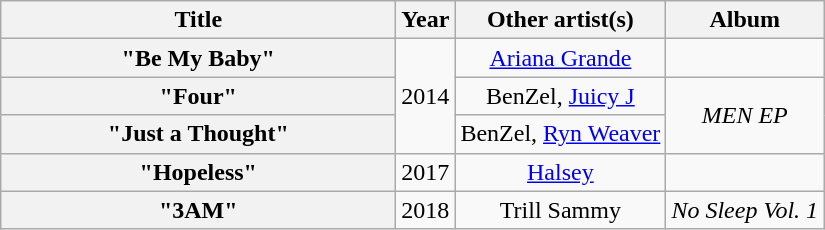<table class="wikitable plainrowheaders" style="text-align:center;">
<tr>
<th scope="col" style="width:16em;">Title</th>
<th scope="col">Year</th>
<th scope="col">Other artist(s)</th>
<th scope="col">Album</th>
</tr>
<tr>
<th scope="row">"Be My Baby"</th>
<td rowspan=3>2014</td>
<td><a href='#'>Ariana Grande</a></td>
</tr>
<tr>
<th scope="row">"Four"</th>
<td>BenZel, <a href='#'>Juicy J</a></td>
<td rowspan=2><em>MEN EP</em></td>
</tr>
<tr>
<th scope="row">"Just a Thought"</th>
<td>BenZel, <a href='#'>Ryn Weaver</a></td>
</tr>
<tr>
<th scope="row">"Hopeless"</th>
<td>2017</td>
<td><a href='#'>Halsey</a></td>
</tr>
<tr>
<th scope="row">"3AM"</th>
<td>2018</td>
<td>Trill Sammy</td>
<td><em>No Sleep Vol. 1</em></td>
</tr>
</table>
